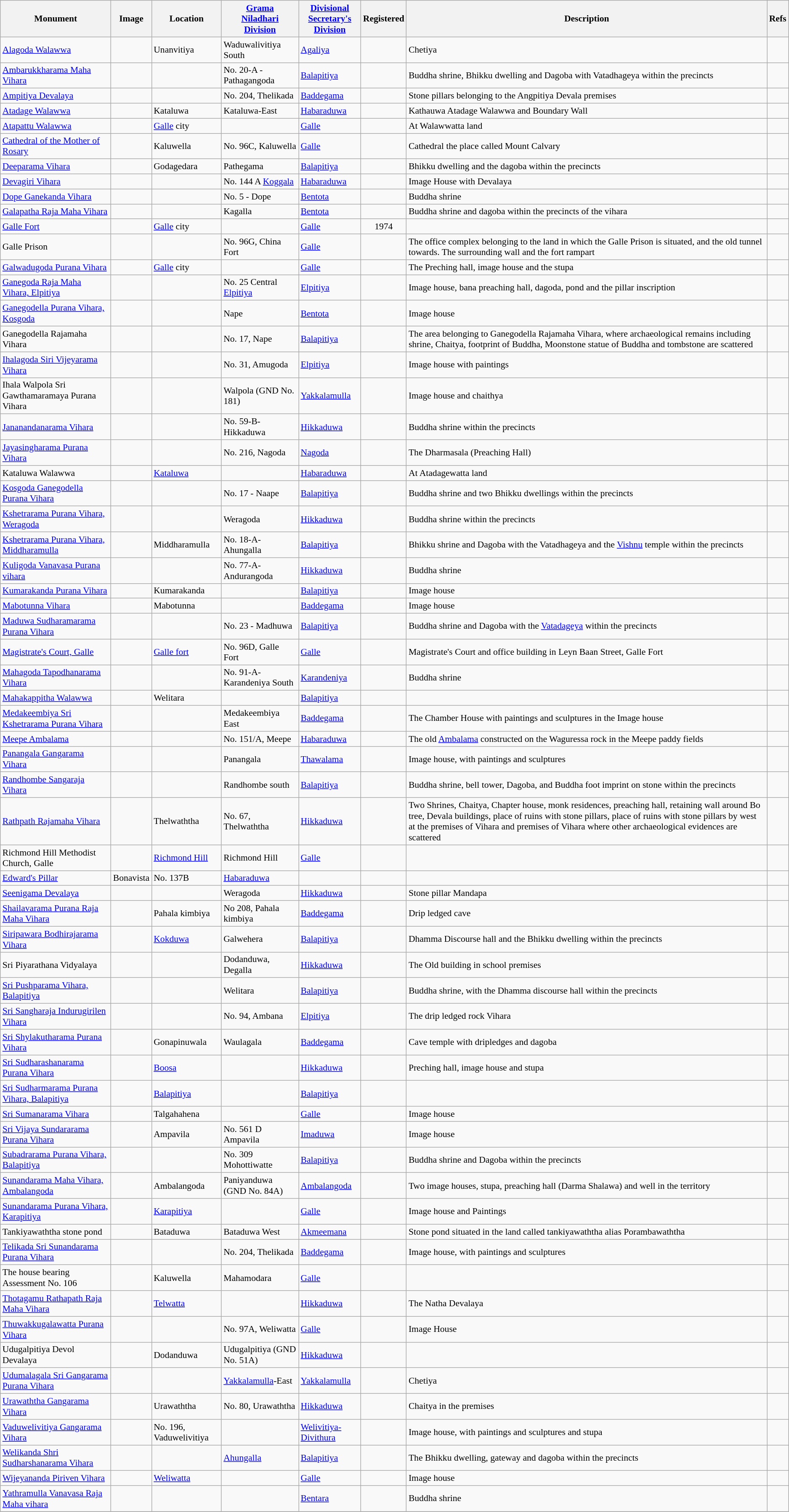<table class="wikitable plainrowheaders sortable" style="font-size:90%; text-align:left;">
<tr>
<th>Monument</th>
<th>Image</th>
<th>Location</th>
<th><a href='#'>Grama<br>Niladhari<br>Division</a></th>
<th><a href='#'>Divisional<br>Secretary's<br>Division</a></th>
<th>Registered</th>
<th>Description</th>
<th>Refs</th>
</tr>
<tr>
<td><a href='#'>Alagoda Walawwa</a></td>
<td></td>
<td>Unanvitiya</td>
<td>Waduwalivitiya South</td>
<td><a href='#'>Agaliya</a></td>
<td align=center></td>
<td>Chetiya</td>
<td></td>
</tr>
<tr>
<td><a href='#'>Ambarukkharama Maha Vihara</a></td>
<td></td>
<td></td>
<td>No. 20-A - Pathagangoda</td>
<td><a href='#'>Balapitiya</a></td>
<td align=center></td>
<td>Buddha shrine, Bhikku dwelling and Dagoba with Vatadhageya within the precincts</td>
<td></td>
</tr>
<tr>
<td><a href='#'>Ampitiya Devalaya</a></td>
<td></td>
<td></td>
<td>No. 204, Thelikada</td>
<td><a href='#'>Baddegama</a></td>
<td align=center></td>
<td>Stone pillars belonging to the Angpitiya Devala premises</td>
<td></td>
</tr>
<tr>
<td><a href='#'>Atadage Walawwa</a></td>
<td></td>
<td>Kataluwa</td>
<td>Kataluwa-East</td>
<td><a href='#'>Habaraduwa</a></td>
<td align=center></td>
<td>Kathauwa Atadage Walawwa and Boundary Wall</td>
<td></td>
</tr>
<tr>
<td><a href='#'>Atapattu Walawwa</a></td>
<td></td>
<td><a href='#'>Galle</a> city</td>
<td></td>
<td><a href='#'>Galle</a></td>
<td align=center></td>
<td>At Walawwatta land</td>
<td></td>
</tr>
<tr>
<td><a href='#'>Cathedral of the Mother of Rosary</a></td>
<td></td>
<td>Kaluwella</td>
<td>No. 96C, Kaluwella</td>
<td><a href='#'>Galle</a></td>
<td align=center></td>
<td>Cathedral the place called Mount Calvary</td>
<td></td>
</tr>
<tr>
<td><a href='#'>Deeparama Vihara</a></td>
<td></td>
<td>Godagedara</td>
<td>Pathegama</td>
<td><a href='#'>Balapitiya</a></td>
<td align=center></td>
<td>Bhikku dwelling and the dagoba within the precincts</td>
<td></td>
</tr>
<tr>
<td><a href='#'>Devagiri Vihara</a></td>
<td></td>
<td></td>
<td>No. 144 A <a href='#'>Koggala</a></td>
<td><a href='#'>Habaraduwa</a></td>
<td align=center></td>
<td>Image House with Devalaya</td>
<td></td>
</tr>
<tr>
<td><a href='#'>Dope Ganekanda Vihara</a></td>
<td></td>
<td></td>
<td>No. 5 - Dope</td>
<td><a href='#'>Bentota</a></td>
<td align=center></td>
<td>Buddha shrine</td>
<td></td>
</tr>
<tr>
<td><a href='#'>Galapatha Raja Maha Vihara</a></td>
<td></td>
<td></td>
<td>Kagalla</td>
<td><a href='#'>Bentota</a></td>
<td align=center></td>
<td>Buddha shrine and dagoba within the precincts of the vihara</td>
<td></td>
</tr>
<tr>
<td><a href='#'>Galle Fort</a></td>
<td></td>
<td><a href='#'>Galle</a> city</td>
<td></td>
<td><a href='#'>Galle</a></td>
<td align=center>1974</td>
<td></td>
<td></td>
</tr>
<tr>
<td>Galle Prison</td>
<td></td>
<td></td>
<td>No. 96G, China Fort</td>
<td><a href='#'>Galle</a></td>
<td align=center></td>
<td>The office complex belonging to the land in which the Galle Prison is situated, and the old tunnel towards. The surrounding wall and the fort rampart</td>
<td></td>
</tr>
<tr>
<td><a href='#'>Galwadugoda Purana Vihara</a></td>
<td></td>
<td><a href='#'>Galle</a> city</td>
<td></td>
<td><a href='#'>Galle</a></td>
<td align=center></td>
<td>The Preching hall, image house and the stupa</td>
<td></td>
</tr>
<tr>
<td><a href='#'>Ganegoda Raja Maha Vihara, Elpitiya</a></td>
<td></td>
<td></td>
<td>No. 25 Central <a href='#'>Elpitiya</a></td>
<td><a href='#'>Elpitiya</a></td>
<td align=center></td>
<td>Image house, bana preaching hall, dagoda, pond and the pillar inscription</td>
<td></td>
</tr>
<tr>
<td><a href='#'>Ganegodella Purana Vihara, Kosgoda</a></td>
<td></td>
<td></td>
<td>Nape</td>
<td><a href='#'>Bentota</a></td>
<td align=center></td>
<td>Image house</td>
<td></td>
</tr>
<tr>
<td>Ganegodella Rajamaha Vihara</td>
<td></td>
<td></td>
<td>No. 17, Nape</td>
<td><a href='#'>Balapitiya</a></td>
<td align=center></td>
<td>The area belonging to Ganegodella Rajamaha Vihara, where archaeological remains including shrine, Chaitya, footprint of Buddha, Moonstone statue of Buddha and tombstone are scattered</td>
<td></td>
</tr>
<tr>
<td><a href='#'>Ihalagoda Siri Vijeyarama Vihara</a></td>
<td></td>
<td></td>
<td>No. 31, Amugoda</td>
<td><a href='#'>Elpitiya</a></td>
<td align=center></td>
<td>Image house with paintings</td>
<td></td>
</tr>
<tr>
<td>Ihala Walpola Sri Gawthamaramaya Purana Vihara</td>
<td></td>
<td></td>
<td>Walpola (GND No. 181)</td>
<td><a href='#'>Yakkalamulla</a></td>
<td align=center></td>
<td>Image house and chaithya</td>
<td></td>
</tr>
<tr>
<td><a href='#'>Jananandanarama Vihara</a></td>
<td></td>
<td></td>
<td>No. 59-B-Hikkaduwa</td>
<td><a href='#'>Hikkaduwa</a></td>
<td align=center></td>
<td>Buddha shrine within the precincts</td>
<td></td>
</tr>
<tr>
<td><a href='#'>Jayasingharama Purana Vihara</a></td>
<td></td>
<td></td>
<td>No. 216, Nagoda</td>
<td><a href='#'>Nagoda</a></td>
<td align=center></td>
<td>The Dharmasala (Preaching Hall)</td>
<td></td>
</tr>
<tr>
<td>Kataluwa Walawwa</td>
<td></td>
<td><a href='#'>Kataluwa</a></td>
<td></td>
<td><a href='#'>Habaraduwa</a></td>
<td align=center></td>
<td>At Atadagewatta land</td>
<td></td>
</tr>
<tr>
<td><a href='#'>Kosgoda Ganegodella Purana Vihara</a></td>
<td></td>
<td></td>
<td>No. 17 - Naape</td>
<td><a href='#'>Balapitiya</a></td>
<td align=center></td>
<td>Buddha shrine and two Bhikku dwellings within the precincts</td>
<td></td>
</tr>
<tr>
<td><a href='#'>Kshetrarama Purana Vihara, Weragoda</a></td>
<td></td>
<td></td>
<td>Weragoda</td>
<td><a href='#'>Hikkaduwa</a></td>
<td align=center></td>
<td>Buddha shrine within the precincts</td>
<td></td>
</tr>
<tr>
<td><a href='#'>Kshetrarama Purana Vihara, Middharamulla</a></td>
<td></td>
<td>Middharamulla</td>
<td>No. 18-A-Ahungalla</td>
<td><a href='#'>Balapitiya</a></td>
<td align=center></td>
<td>Bhikku shrine and Dagoba with the Vatadhageya and the <a href='#'>Vishnu</a> temple within the precincts</td>
<td></td>
</tr>
<tr>
<td><a href='#'>Kuligoda Vanavasa Purana vihara</a></td>
<td></td>
<td></td>
<td>No. 77-A-Andurangoda</td>
<td><a href='#'>Hikkaduwa</a></td>
<td align=center></td>
<td>Buddha shrine</td>
<td></td>
</tr>
<tr>
<td><a href='#'>Kumarakanda Purana Vihara</a></td>
<td></td>
<td>Kumarakanda</td>
<td></td>
<td><a href='#'>Balapitiya</a></td>
<td align=center></td>
<td>Image house</td>
<td></td>
</tr>
<tr>
<td><a href='#'>Mabotunna Vihara</a></td>
<td></td>
<td>Mabotunna</td>
<td></td>
<td><a href='#'>Baddegama</a></td>
<td align=center></td>
<td>Image house</td>
<td></td>
</tr>
<tr>
<td><a href='#'>Maduwa Sudharamarama Purana Vihara</a></td>
<td></td>
<td></td>
<td>No. 23 - Madhuwa</td>
<td><a href='#'>Balapitiya</a></td>
<td align=center></td>
<td>Buddha shrine and Dagoba with the <a href='#'>Vatadageya</a> within the precincts</td>
<td></td>
</tr>
<tr>
<td><a href='#'>Magistrate's Court, Galle</a></td>
<td></td>
<td><a href='#'>Galle fort</a></td>
<td>No. 96D, Galle Fort</td>
<td><a href='#'>Galle</a></td>
<td align=center></td>
<td>Magistrate's Court and office building in Leyn Baan Street, Galle Fort</td>
<td></td>
</tr>
<tr>
<td><a href='#'>Mahagoda Tapodhanarama Vihara</a></td>
<td></td>
<td></td>
<td>No. 91-A-Karandeniya South</td>
<td><a href='#'>Karandeniya</a></td>
<td align=center></td>
<td>Buddha shrine</td>
<td></td>
</tr>
<tr>
<td><a href='#'>Mahakappitha Walawwa</a></td>
<td></td>
<td>Welitara</td>
<td></td>
<td><a href='#'>Balapitiya</a></td>
<td align=center></td>
<td></td>
<td></td>
</tr>
<tr>
<td><a href='#'>Medakeembiya Sri Kshetrarama Purana Vihara</a></td>
<td></td>
<td></td>
<td>Medakeembiya East</td>
<td><a href='#'>Baddegama</a></td>
<td align=center></td>
<td>The Chamber House with paintings and sculptures in the Image house</td>
<td></td>
</tr>
<tr>
<td><a href='#'>Meepe Ambalama</a></td>
<td></td>
<td></td>
<td>No. 151/A, Meepe</td>
<td><a href='#'>Habaraduwa</a></td>
<td align=center></td>
<td>The old <a href='#'>Ambalama</a> constructed on the Waguressa rock in the Meepe paddy fields</td>
<td></td>
</tr>
<tr>
<td><a href='#'>Panangala Gangarama Vihara</a></td>
<td></td>
<td></td>
<td>Panangala</td>
<td><a href='#'>Thawalama</a></td>
<td align=center></td>
<td>Image house, with paintings and sculptures</td>
<td></td>
</tr>
<tr>
<td><a href='#'>Randhombe Sangaraja Vihara</a></td>
<td></td>
<td></td>
<td>Randhombe south</td>
<td><a href='#'>Balapitiya</a></td>
<td align=center></td>
<td>Buddha shrine, bell tower, Dagoba, and Buddha foot imprint on stone within the precincts</td>
<td></td>
</tr>
<tr>
<td><a href='#'>Rathpath Rajamaha Vihara</a></td>
<td></td>
<td>Thelwaththa</td>
<td>No. 67, Thelwaththa</td>
<td><a href='#'>Hikkaduwa</a></td>
<td align=center></td>
<td>Two Shrines, Chaitya, Chapter house, monk residences, preaching hall, retaining wall around Bo tree, Devala buildings, place of ruins with stone pillars, place of ruins with stone pillars by west at the premises of Vihara and premises of Vihara where other archaeological evidences are scattered</td>
<td></td>
</tr>
<tr>
<td>Richmond Hill Methodist Church, Galle</td>
<td></td>
<td><a href='#'>Richmond Hill</a></td>
<td>Richmond Hill</td>
<td><a href='#'>Galle</a></td>
<td align=center></td>
<td></td>
<td></td>
</tr>
<tr>
<td><a href='#'>Edward's Pillar</a></td>
<td>Bonavista</td>
<td>No. 137B</td>
<td><a href='#'>Habaraduwa</a></td>
<td align=center></td>
<td></td>
<td></td>
</tr>
<tr>
<td><a href='#'>Seenigama Devalaya</a></td>
<td></td>
<td></td>
<td>Weragoda</td>
<td><a href='#'>Hikkaduwa</a></td>
<td align=center></td>
<td>Stone pillar Mandapa</td>
<td></td>
</tr>
<tr>
<td><a href='#'>Shailavarama Purana Raja Maha Vihara</a></td>
<td></td>
<td>Pahala kimbiya</td>
<td>No 208, Pahala kimbiya</td>
<td><a href='#'>Baddegama</a></td>
<td align=center></td>
<td>Drip ledged cave</td>
<td></td>
</tr>
<tr>
<td><a href='#'>Siripawara Bodhirajarama Vihara</a></td>
<td></td>
<td><a href='#'>Kokduwa</a></td>
<td>Galwehera</td>
<td><a href='#'>Balapitiya</a></td>
<td align=center></td>
<td>Dhamma Discourse hall and the Bhikku dwelling within the precincts</td>
<td></td>
</tr>
<tr>
<td>Sri Piyarathana Vidyalaya</td>
<td></td>
<td></td>
<td>Dodanduwa, Degalla</td>
<td><a href='#'>Hikkaduwa</a></td>
<td align=center></td>
<td>The Old building in school premises</td>
<td></td>
</tr>
<tr>
<td><a href='#'>Sri Pushparama Vihara, Balapitiya</a></td>
<td></td>
<td></td>
<td>Welitara</td>
<td><a href='#'>Balapitiya</a></td>
<td align=center></td>
<td>Buddha shrine, with the Dhamma discourse hall within the precincts</td>
<td></td>
</tr>
<tr>
<td><a href='#'>Sri Sangharaja Indurugirilen Vihara</a></td>
<td></td>
<td></td>
<td>No. 94, Ambana</td>
<td><a href='#'>Elpitiya</a></td>
<td align=center></td>
<td>The drip ledged rock Vihara</td>
<td></td>
</tr>
<tr>
<td><a href='#'>Sri Shylakutharama Purana Vihara</a></td>
<td></td>
<td>Gonapinuwala</td>
<td>Waulagala</td>
<td><a href='#'>Baddegama</a></td>
<td align=center></td>
<td>Cave temple with dripledges and dagoba</td>
<td></td>
</tr>
<tr>
<td><a href='#'>Sri Sudharashanarama Purana Vihara</a></td>
<td></td>
<td><a href='#'>Boosa</a></td>
<td></td>
<td><a href='#'>Hikkaduwa</a></td>
<td align=center></td>
<td>Preching hall, image house and stupa</td>
<td></td>
</tr>
<tr>
<td><a href='#'>Sri Sudharmarama Purana Vihara, Balapitiya</a></td>
<td></td>
<td><a href='#'>Balapitiya</a></td>
<td></td>
<td><a href='#'>Balapitiya</a></td>
<td align=center></td>
<td></td>
<td></td>
</tr>
<tr>
<td><a href='#'>Sri Sumanarama Vihara</a></td>
<td></td>
<td>Talgahahena</td>
<td></td>
<td><a href='#'>Galle</a></td>
<td align=center></td>
<td>Image house</td>
<td></td>
</tr>
<tr>
<td><a href='#'>Sri Vijaya Sundararama Purana Vihara</a></td>
<td></td>
<td>Ampavila</td>
<td>No. 561 D Ampavila</td>
<td><a href='#'>Imaduwa</a></td>
<td align=center></td>
<td>Image house</td>
<td></td>
</tr>
<tr>
<td><a href='#'>Subadrarama Purana Vihara, Balapitiya</a></td>
<td></td>
<td></td>
<td>No. 309 Mohottiwatte</td>
<td><a href='#'>Balapitiya</a></td>
<td align=center></td>
<td>Buddha shrine and Dagoba within the precincts</td>
<td></td>
</tr>
<tr>
<td><a href='#'>Sunandarama Maha Vihara, Ambalangoda</a></td>
<td></td>
<td>Ambalangoda</td>
<td>Paniyanduwa (GND No. 84A)</td>
<td><a href='#'>Ambalangoda</a></td>
<td align=center></td>
<td>Two image houses, stupa, preaching hall (Darma Shalawa) and well in the territory</td>
<td></td>
</tr>
<tr>
<td><a href='#'>Sunandarama Purana Vihara, Karapitiya</a></td>
<td></td>
<td><a href='#'>Karapitiya</a></td>
<td></td>
<td><a href='#'>Galle</a></td>
<td align=center></td>
<td>Image house and Paintings</td>
<td></td>
</tr>
<tr>
<td>Tankiyawaththa stone pond</td>
<td></td>
<td>Bataduwa</td>
<td>Bataduwa  West</td>
<td><a href='#'>Akmeemana</a></td>
<td align=center></td>
<td>Stone pond situated in the land called tankiyawaththa alias  Porambawaththa</td>
<td></td>
</tr>
<tr>
<td><a href='#'>Telikada Sri Sunandarama Purana Vihara</a></td>
<td></td>
<td></td>
<td>No. 204, Thelikada</td>
<td><a href='#'>Baddegama</a></td>
<td align=center></td>
<td>Image house, with paintings and sculptures</td>
<td></td>
</tr>
<tr>
<td>The house bearing Assessment No. 106</td>
<td></td>
<td>Kaluwella</td>
<td>Mahamodara</td>
<td><a href='#'>Galle</a></td>
<td align=center></td>
<td></td>
<td></td>
</tr>
<tr>
<td><a href='#'>Thotagamu Rathapath Raja Maha Vihara</a></td>
<td></td>
<td><a href='#'>Telwatta</a></td>
<td></td>
<td><a href='#'>Hikkaduwa</a></td>
<td align=center></td>
<td>The Natha Devalaya</td>
<td></td>
</tr>
<tr>
<td><a href='#'>Thuwakkugalawatta Purana Vihara</a></td>
<td></td>
<td></td>
<td>No. 97A, Weliwatta</td>
<td><a href='#'>Galle</a></td>
<td align=center></td>
<td>Image House</td>
<td></td>
</tr>
<tr>
<td>Udugalpitiya Devol Devalaya</td>
<td></td>
<td>Dodanduwa</td>
<td>Udugalpitiya (GND No. 51A)</td>
<td><a href='#'>Hikkaduwa</a></td>
<td align=center></td>
<td></td>
<td></td>
</tr>
<tr>
<td><a href='#'>Udumalagala Sri Gangarama Purana Vihara</a></td>
<td></td>
<td></td>
<td><a href='#'>Yakkalamulla</a>-East</td>
<td><a href='#'>Yakkalamulla</a></td>
<td align=center></td>
<td>Chetiya</td>
<td></td>
</tr>
<tr>
<td><a href='#'>Urawaththa Gangarama Vihara</a></td>
<td></td>
<td>Urawaththa</td>
<td>No. 80, Urawaththa</td>
<td><a href='#'>Hikkaduwa</a></td>
<td align=center></td>
<td>Chaitya in the premises</td>
<td></td>
</tr>
<tr>
<td><a href='#'>Vaduwelivitiya Gangarama Vihara</a></td>
<td></td>
<td>No. 196, Vaduwelivitiya</td>
<td></td>
<td><a href='#'>Welivitiya-Divithura</a></td>
<td align=center></td>
<td>Image house, with paintings and sculptures and stupa</td>
<td></td>
</tr>
<tr>
<td><a href='#'>Welikanda Shri Sudharshanarama Vihara</a></td>
<td></td>
<td></td>
<td><a href='#'>Ahungalla</a></td>
<td><a href='#'>Balapitiya</a></td>
<td align=center></td>
<td>The Bhikku dwelling, gateway and dagoba within the precincts</td>
<td></td>
</tr>
<tr>
<td><a href='#'>Wijeyananda Piriven Vihara</a></td>
<td></td>
<td><a href='#'>Weliwatta</a></td>
<td></td>
<td><a href='#'>Galle</a></td>
<td align=center></td>
<td>Image house</td>
<td></td>
</tr>
<tr>
<td><a href='#'>Yathramulla Vanavasa Raja Maha vihara</a></td>
<td></td>
<td></td>
<td></td>
<td><a href='#'>Bentara</a></td>
<td align=center></td>
<td>Buddha shrine</td>
<td></td>
</tr>
<tr>
</tr>
</table>
